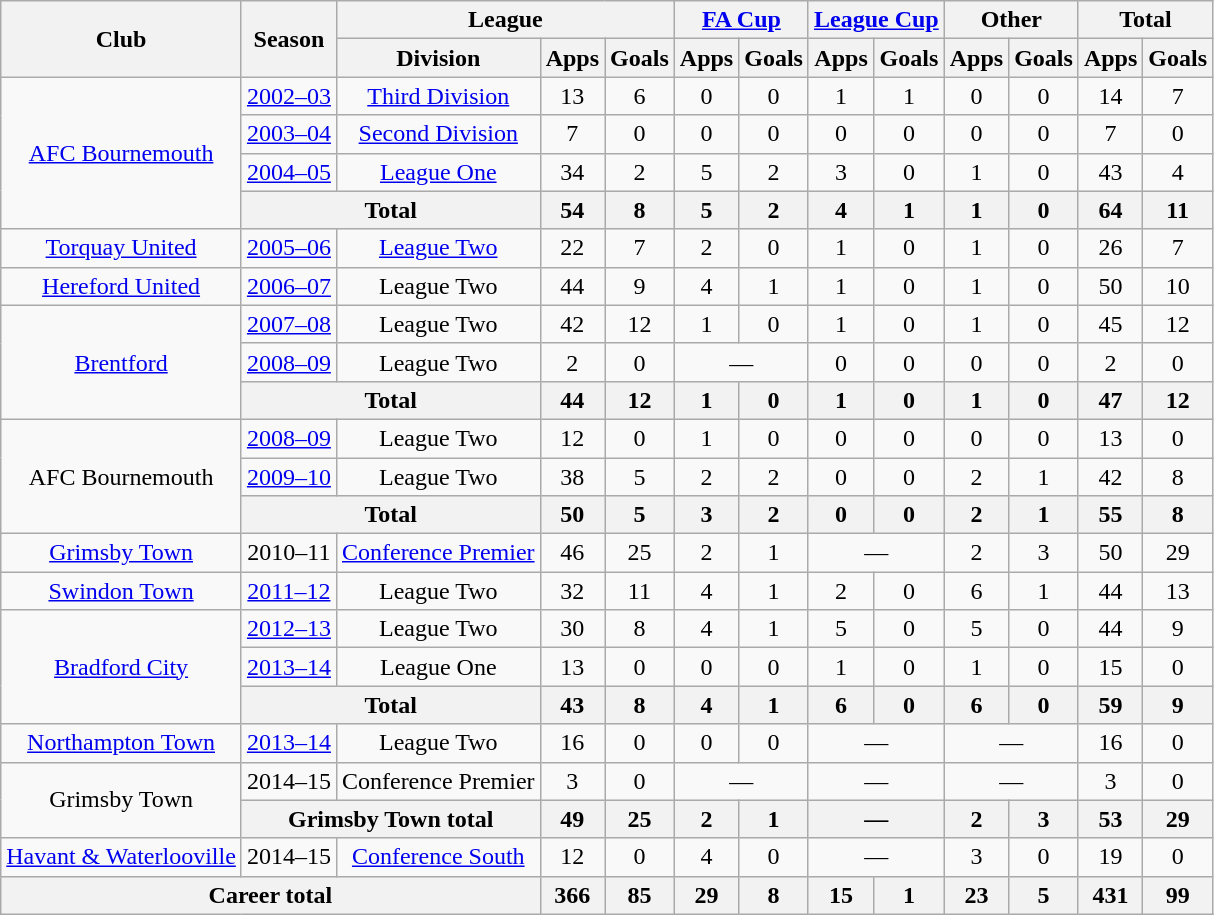<table class="wikitable" style="text-align: center;">
<tr>
<th rowspan="2">Club</th>
<th rowspan="2">Season</th>
<th colspan="3">League</th>
<th colspan="2"><a href='#'>FA Cup</a></th>
<th colspan="2"><a href='#'>League Cup</a></th>
<th colspan="2">Other</th>
<th colspan="2">Total</th>
</tr>
<tr>
<th>Division</th>
<th>Apps</th>
<th>Goals</th>
<th>Apps</th>
<th>Goals</th>
<th>Apps</th>
<th>Goals</th>
<th>Apps</th>
<th>Goals</th>
<th>Apps</th>
<th>Goals</th>
</tr>
<tr>
<td rowspan="4"><a href='#'>AFC Bournemouth</a></td>
<td><a href='#'>2002–03</a></td>
<td><a href='#'>Third Division</a></td>
<td>13</td>
<td>6</td>
<td>0</td>
<td>0</td>
<td>1</td>
<td>1</td>
<td>0</td>
<td>0</td>
<td>14</td>
<td>7</td>
</tr>
<tr>
<td><a href='#'>2003–04</a></td>
<td><a href='#'>Second Division</a></td>
<td>7</td>
<td>0</td>
<td>0</td>
<td>0</td>
<td>0</td>
<td>0</td>
<td>0</td>
<td>0</td>
<td>7</td>
<td>0</td>
</tr>
<tr>
<td><a href='#'>2004–05</a></td>
<td><a href='#'>League One</a></td>
<td>34</td>
<td>2</td>
<td>5</td>
<td>2</td>
<td>3</td>
<td>0</td>
<td>1</td>
<td>0</td>
<td>43</td>
<td>4</td>
</tr>
<tr>
<th colspan="2">Total</th>
<th>54</th>
<th>8</th>
<th>5</th>
<th>2</th>
<th>4</th>
<th>1</th>
<th>1</th>
<th>0</th>
<th>64</th>
<th>11</th>
</tr>
<tr>
<td><a href='#'>Torquay United</a></td>
<td><a href='#'>2005–06</a></td>
<td><a href='#'>League Two</a></td>
<td>22</td>
<td>7</td>
<td>2</td>
<td>0</td>
<td>1</td>
<td>0</td>
<td>1</td>
<td>0</td>
<td>26</td>
<td>7</td>
</tr>
<tr>
<td><a href='#'>Hereford United</a></td>
<td><a href='#'>2006–07</a></td>
<td>League Two</td>
<td>44</td>
<td>9</td>
<td>4</td>
<td>1</td>
<td>1</td>
<td>0</td>
<td>1</td>
<td>0</td>
<td>50</td>
<td>10</td>
</tr>
<tr>
<td rowspan="3"><a href='#'>Brentford</a></td>
<td><a href='#'>2007–08</a></td>
<td>League Two</td>
<td>42</td>
<td>12</td>
<td>1</td>
<td>0</td>
<td>1</td>
<td>0</td>
<td>1</td>
<td>0</td>
<td>45</td>
<td>12</td>
</tr>
<tr>
<td><a href='#'>2008–09</a></td>
<td>League Two</td>
<td>2</td>
<td>0</td>
<td colspan="2">—</td>
<td>0</td>
<td>0</td>
<td>0</td>
<td>0</td>
<td>2</td>
<td>0</td>
</tr>
<tr>
<th colspan="2">Total</th>
<th>44</th>
<th>12</th>
<th>1</th>
<th>0</th>
<th>1</th>
<th>0</th>
<th>1</th>
<th>0</th>
<th>47</th>
<th>12</th>
</tr>
<tr>
<td rowspan="3">AFC Bournemouth</td>
<td><a href='#'>2008–09</a></td>
<td>League Two</td>
<td>12</td>
<td>0</td>
<td>1</td>
<td>0</td>
<td>0</td>
<td>0</td>
<td>0</td>
<td>0</td>
<td>13</td>
<td>0</td>
</tr>
<tr>
<td><a href='#'>2009–10</a></td>
<td>League Two</td>
<td>38</td>
<td>5</td>
<td>2</td>
<td>2</td>
<td>0</td>
<td>0</td>
<td>2</td>
<td>1</td>
<td>42</td>
<td>8</td>
</tr>
<tr>
<th colspan="2">Total</th>
<th>50</th>
<th>5</th>
<th>3</th>
<th>2</th>
<th>0</th>
<th>0</th>
<th>2</th>
<th>1</th>
<th>55</th>
<th>8</th>
</tr>
<tr>
<td><a href='#'>Grimsby Town</a></td>
<td>2010–11</td>
<td><a href='#'>Conference Premier</a></td>
<td>46</td>
<td>25</td>
<td>2</td>
<td>1</td>
<td colspan="2">—</td>
<td>2</td>
<td>3</td>
<td>50</td>
<td>29</td>
</tr>
<tr>
<td><a href='#'>Swindon Town</a></td>
<td><a href='#'>2011–12</a></td>
<td>League Two</td>
<td>32</td>
<td>11</td>
<td>4</td>
<td>1</td>
<td>2</td>
<td>0</td>
<td>6</td>
<td>1</td>
<td>44</td>
<td>13</td>
</tr>
<tr>
<td rowspan="3"><a href='#'>Bradford City</a></td>
<td><a href='#'>2012–13</a></td>
<td>League Two</td>
<td>30</td>
<td>8</td>
<td>4</td>
<td>1</td>
<td>5</td>
<td>0</td>
<td>5</td>
<td>0</td>
<td>44</td>
<td>9</td>
</tr>
<tr>
<td><a href='#'>2013–14</a></td>
<td>League One</td>
<td>13</td>
<td>0</td>
<td>0</td>
<td>0</td>
<td>1</td>
<td>0</td>
<td>1</td>
<td>0</td>
<td>15</td>
<td>0</td>
</tr>
<tr>
<th colspan="2">Total</th>
<th>43</th>
<th>8</th>
<th>4</th>
<th>1</th>
<th>6</th>
<th>0</th>
<th>6</th>
<th>0</th>
<th>59</th>
<th>9</th>
</tr>
<tr>
<td><a href='#'>Northampton Town</a></td>
<td><a href='#'>2013–14</a></td>
<td>League Two</td>
<td>16</td>
<td>0</td>
<td>0</td>
<td>0</td>
<td colspan="2">—</td>
<td colspan="2">—</td>
<td>16</td>
<td>0</td>
</tr>
<tr>
<td rowspan="2">Grimsby Town</td>
<td>2014–15</td>
<td>Conference Premier</td>
<td>3</td>
<td>0</td>
<td colspan="2">—</td>
<td colspan="2">—</td>
<td colspan="2">—</td>
<td>3</td>
<td>0</td>
</tr>
<tr>
<th colspan="2">Grimsby Town total</th>
<th>49</th>
<th>25</th>
<th>2</th>
<th>1</th>
<th colspan="2">—</th>
<th>2</th>
<th>3</th>
<th>53</th>
<th>29</th>
</tr>
<tr>
<td><a href='#'>Havant & Waterlooville</a></td>
<td>2014–15</td>
<td><a href='#'>Conference South</a></td>
<td>12</td>
<td>0</td>
<td>4</td>
<td>0</td>
<td colspan="2">—</td>
<td>3</td>
<td>0</td>
<td>19</td>
<td>0</td>
</tr>
<tr>
<th colspan="3">Career total</th>
<th>366</th>
<th>85</th>
<th>29</th>
<th>8</th>
<th>15</th>
<th>1</th>
<th>23</th>
<th>5</th>
<th>431</th>
<th>99</th>
</tr>
</table>
